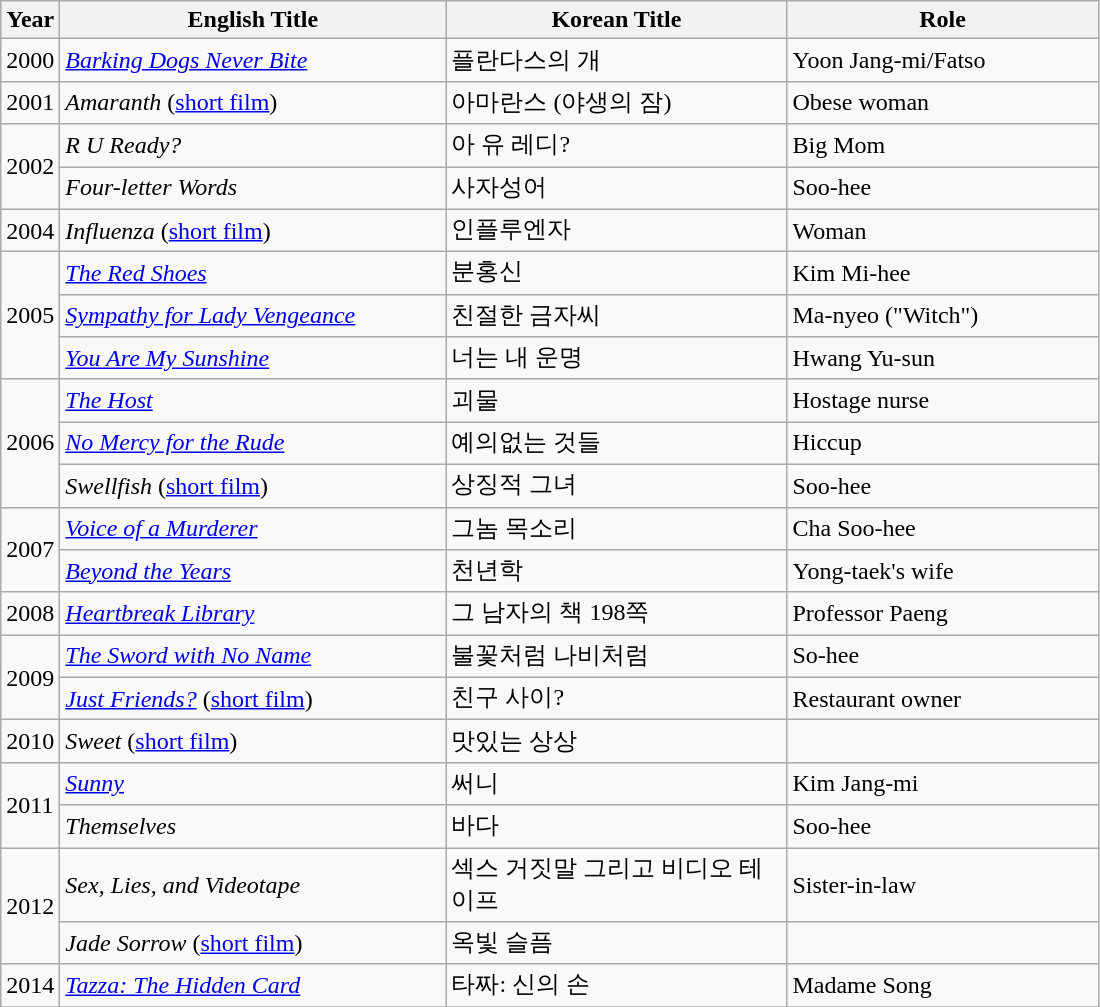<table class="wikitable">
<tr>
<th>Year</th>
<th width = "250pt">English Title</th>
<th width = "220pt">Korean Title</th>
<th width = "200pt">Role</th>
</tr>
<tr>
<td>2000</td>
<td><em><a href='#'>Barking Dogs Never Bite</a></em></td>
<td>플란다스의 개</td>
<td>Yoon Jang-mi/Fatso </td>
</tr>
<tr>
<td>2001</td>
<td><em>Amaranth</em> (<a href='#'>short film</a>)</td>
<td>아마란스 (야생의 잠)</td>
<td>Obese woman </td>
</tr>
<tr>
<td rowspan=2>2002</td>
<td><em>R U Ready?</em></td>
<td>아 유 레디?</td>
<td>Big Mom</td>
</tr>
<tr>
<td><em>Four-letter Words</em> </td>
<td>사자성어</td>
<td>Soo-hee </td>
</tr>
<tr>
<td>2004</td>
<td><em>Influenza</em> (<a href='#'>short film</a>)</td>
<td>인플루엔자</td>
<td>Woman </td>
</tr>
<tr>
<td rowspan=3>2005</td>
<td><em><a href='#'>The Red Shoes</a></em></td>
<td>분홍신</td>
<td>Kim Mi-hee</td>
</tr>
<tr>
<td><em><a href='#'>Sympathy for Lady Vengeance</a></em></td>
<td>친절한 금자씨</td>
<td>Ma-nyeo ("Witch")</td>
</tr>
<tr>
<td><em><a href='#'>You Are My Sunshine</a></em></td>
<td>너는 내 운명</td>
<td>Hwang Yu-sun</td>
</tr>
<tr>
<td rowspan=3>2006</td>
<td><em><a href='#'>The Host</a></em></td>
<td>괴물</td>
<td>Hostage nurse</td>
</tr>
<tr>
<td><em><a href='#'>No Mercy for the Rude</a></em></td>
<td>예의없는 것들</td>
<td>Hiccup </td>
</tr>
<tr>
<td><em>Swellfish</em> (<a href='#'>short film</a>)</td>
<td>상징적 그녀</td>
<td>Soo-hee </td>
</tr>
<tr>
<td rowspan=2>2007</td>
<td><em><a href='#'>Voice of a Murderer</a></em></td>
<td>그놈 목소리</td>
<td>Cha Soo-hee </td>
</tr>
<tr>
<td><em><a href='#'>Beyond the Years</a></em></td>
<td>천년학</td>
<td>Yong-taek's wife </td>
</tr>
<tr>
<td>2008</td>
<td><em><a href='#'>Heartbreak Library</a></em></td>
<td>그 남자의 책 198쪽</td>
<td>Professor Paeng </td>
</tr>
<tr>
<td rowspan=2>2009</td>
<td><em><a href='#'>The Sword with No Name</a></em></td>
<td>불꽃처럼 나비처럼</td>
<td>So-hee </td>
</tr>
<tr>
<td><em><a href='#'>Just Friends?</a></em> (<a href='#'>short film</a>)</td>
<td>친구 사이?</td>
<td>Restaurant owner </td>
</tr>
<tr>
<td>2010</td>
<td><em>Sweet</em> (<a href='#'>short film</a>)</td>
<td>맛있는 상상</td>
<td></td>
</tr>
<tr>
<td rowspan=2>2011</td>
<td><em><a href='#'>Sunny</a></em></td>
<td>써니</td>
<td>Kim Jang-mi </td>
</tr>
<tr>
<td><em>Themselves</em></td>
<td>바다</td>
<td>Soo-hee </td>
</tr>
<tr>
<td rowspan=2>2012</td>
<td><em>Sex, Lies, and Videotape</em></td>
<td>섹스 거짓말 그리고 비디오 테이프</td>
<td>Sister-in-law </td>
</tr>
<tr>
<td><em>Jade Sorrow</em> (<a href='#'>short film</a>)</td>
<td>옥빛 슬픔</td>
<td></td>
</tr>
<tr>
<td>2014</td>
<td><em><a href='#'>Tazza: The Hidden Card</a></em></td>
<td>타짜: 신의 손</td>
<td>Madame Song</td>
</tr>
<tr>
</tr>
</table>
